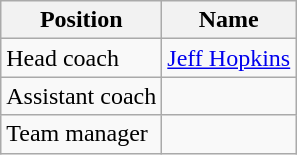<table class="wikitable">
<tr>
<th>Position</th>
<th>Name</th>
</tr>
<tr>
<td>Head coach</td>
<td> <a href='#'>Jeff Hopkins</a></td>
</tr>
<tr>
<td>Assistant coach</td>
<td></td>
</tr>
<tr>
<td>Team manager</td>
<td></td>
</tr>
</table>
